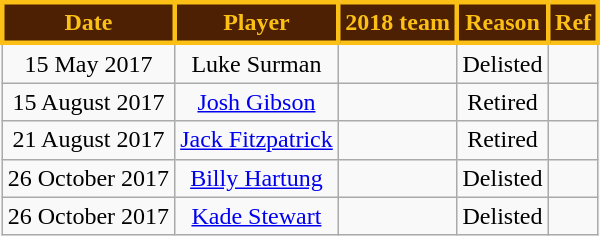<table class="wikitable" style="text-align:center">
<tr>
<th style="background:#4D2004; color:#FBBF15; border: solid #FBBF15">Date</th>
<th style="background:#4D2004; color:#FBBF15; border: solid #FBBF15">Player</th>
<th style="background:#4D2004; color:#FBBF15; border: solid #FBBF15">2018 team</th>
<th style="background:#4D2004; color:#FBBF15; border: solid #FBBF15">Reason</th>
<th style="background:#4D2004; color:#FBBF15; border: solid #FBBF15">Ref</th>
</tr>
<tr>
<td>15 May 2017</td>
<td>Luke Surman</td>
<td></td>
<td>Delisted</td>
<td></td>
</tr>
<tr>
<td>15 August 2017</td>
<td><a href='#'>Josh Gibson</a></td>
<td></td>
<td>Retired</td>
<td></td>
</tr>
<tr>
<td>21 August 2017</td>
<td><a href='#'>Jack Fitzpatrick</a></td>
<td></td>
<td>Retired</td>
<td></td>
</tr>
<tr>
<td>26 October 2017</td>
<td><a href='#'>Billy Hartung</a></td>
<td></td>
<td>Delisted</td>
<td></td>
</tr>
<tr>
<td>26 October 2017</td>
<td><a href='#'>Kade Stewart</a></td>
<td></td>
<td>Delisted</td>
<td></td>
</tr>
</table>
